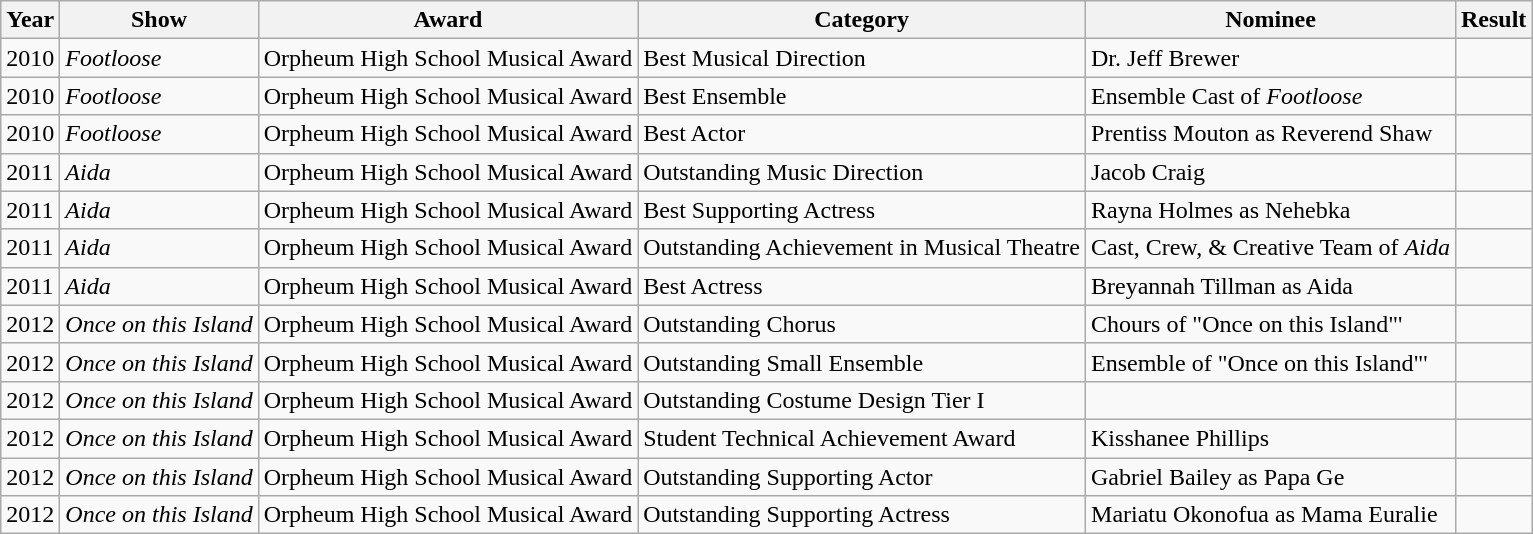<table class="wikitable">
<tr>
<th>Year</th>
<th>Show</th>
<th>Award</th>
<th>Category</th>
<th>Nominee</th>
<th>Result</th>
</tr>
<tr>
<td>2010</td>
<td><em>Footloose</em></td>
<td>Orpheum High School Musical Award</td>
<td>Best Musical Direction</td>
<td>Dr. Jeff Brewer</td>
<td></td>
</tr>
<tr>
<td>2010</td>
<td><em>Footloose</em></td>
<td>Orpheum High School Musical Award</td>
<td>Best Ensemble</td>
<td>Ensemble Cast of <em>Footloose</em></td>
<td></td>
</tr>
<tr>
<td>2010</td>
<td><em>Footloose</em></td>
<td>Orpheum High School Musical Award</td>
<td>Best Actor</td>
<td>Prentiss Mouton as Reverend Shaw</td>
<td></td>
</tr>
<tr>
<td>2011</td>
<td><em>Aida</em></td>
<td>Orpheum High School Musical Award</td>
<td>Outstanding Music Direction</td>
<td>Jacob Craig</td>
<td></td>
</tr>
<tr>
<td>2011</td>
<td><em>Aida</em></td>
<td>Orpheum High School Musical Award</td>
<td>Best Supporting Actress</td>
<td>Rayna Holmes as Nehebka</td>
<td></td>
</tr>
<tr>
<td>2011</td>
<td><em>Aida</em></td>
<td>Orpheum High School Musical Award</td>
<td>Outstanding Achievement in Musical Theatre</td>
<td>Cast, Crew, & Creative Team of <em>Aida</em></td>
<td></td>
</tr>
<tr>
<td>2011</td>
<td><em>Aida</em></td>
<td>Orpheum High School Musical Award</td>
<td>Best Actress</td>
<td>Breyannah Tillman as Aida</td>
<td></td>
</tr>
<tr>
<td>2012</td>
<td><em>Once on this Island</em></td>
<td>Orpheum High School Musical Award</td>
<td>Outstanding Chorus</td>
<td>Chours of "Once on this Island"'</td>
<td></td>
</tr>
<tr>
<td>2012</td>
<td><em>Once on this Island</em></td>
<td>Orpheum High School Musical Award</td>
<td>Outstanding Small Ensemble</td>
<td>Ensemble of "Once on this Island"'</td>
<td></td>
</tr>
<tr>
<td>2012</td>
<td><em>Once on this Island</em></td>
<td>Orpheum High School Musical Award</td>
<td>Outstanding Costume Design Tier I</td>
<td></td>
<td></td>
</tr>
<tr>
<td>2012</td>
<td><em>Once on this Island</em></td>
<td>Orpheum High School Musical Award</td>
<td>Student Technical Achievement Award</td>
<td>Kisshanee Phillips</td>
<td></td>
</tr>
<tr>
<td>2012</td>
<td><em>Once on this Island</em></td>
<td>Orpheum High School Musical Award</td>
<td>Outstanding Supporting Actor</td>
<td>Gabriel Bailey as Papa Ge</td>
<td></td>
</tr>
<tr>
<td>2012</td>
<td><em>Once on this Island</em></td>
<td>Orpheum High School Musical Award</td>
<td>Outstanding Supporting Actress</td>
<td>Mariatu Okonofua as Mama Euralie</td>
<td></td>
</tr>
</table>
